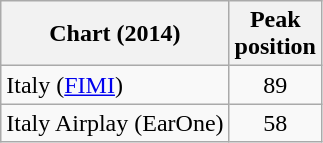<table class="wikitable unsortable">
<tr>
<th scope="col">Chart (2014)</th>
<th scope="col">Peak<br>position</th>
</tr>
<tr>
<td scope="row">Italy (<a href='#'>FIMI</a>)</td>
<td style="text-align:center;">89</td>
</tr>
<tr>
<td scope="row">Italy Airplay (EarOne)</td>
<td style="text-align:center;">58</td>
</tr>
</table>
